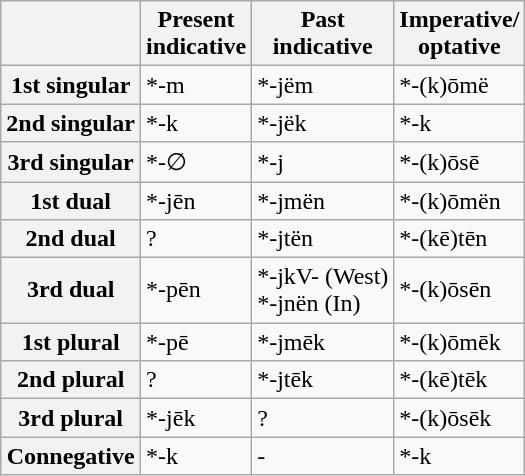<table class="wikitable">
<tr>
<th></th>
<th>Present<br>indicative</th>
<th>Past<br>indicative</th>
<th>Imperative/<br>optative</th>
</tr>
<tr>
<th>1st singular</th>
<td>*-m</td>
<td>*-jëm</td>
<td>*-(k)ōmë</td>
</tr>
<tr>
<th>2nd singular</th>
<td>*-k</td>
<td>*-jëk</td>
<td>*-k</td>
</tr>
<tr>
<th>3rd singular</th>
<td>*-∅</td>
<td>*-j</td>
<td>*-(k)ōsē</td>
</tr>
<tr>
<th>1st dual</th>
<td>*-jēn</td>
<td>*-jmën</td>
<td>*-(k)ōmën</td>
</tr>
<tr>
<th>2nd dual</th>
<td>?</td>
<td>*-jtën</td>
<td>*-(kē)tēn</td>
</tr>
<tr>
<th>3rd dual</th>
<td>*-pēn</td>
<td>*-jkV- (West)<br>*-jnën (In)</td>
<td>*-(k)ōsēn</td>
</tr>
<tr>
<th>1st plural</th>
<td>*-pē</td>
<td>*-jmēk</td>
<td>*-(k)ōmēk</td>
</tr>
<tr>
<th>2nd plural</th>
<td>?</td>
<td>*-jtēk</td>
<td>*-(kē)tēk</td>
</tr>
<tr>
<th>3rd plural</th>
<td>*-jēk</td>
<td>?</td>
<td>*-(k)ōsēk</td>
</tr>
<tr>
<th>Connegative</th>
<td>*-k</td>
<td>-</td>
<td>*-k</td>
</tr>
</table>
